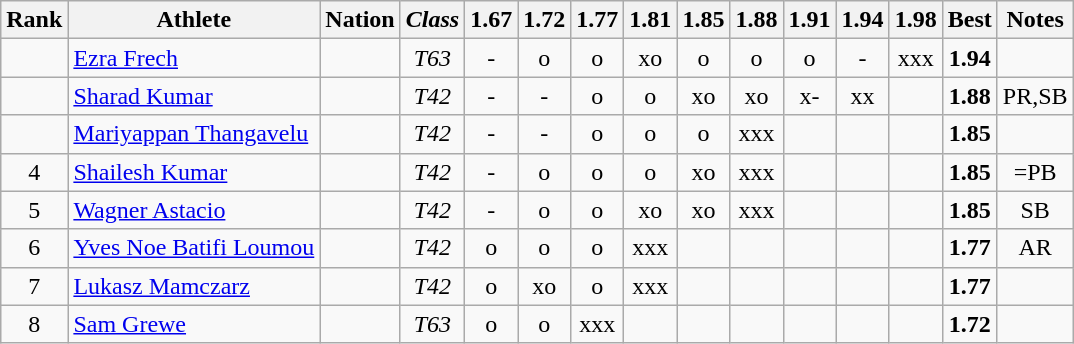<table class="wikitable" style="text-align:center">
<tr>
<th>Rank</th>
<th>Athlete</th>
<th>Nation</th>
<th><em>Class</em></th>
<th>1.67</th>
<th>1.72</th>
<th>1.77</th>
<th>1.81</th>
<th>1.85</th>
<th>1.88</th>
<th>1.91</th>
<th>1.94</th>
<th>1.98</th>
<th>Best</th>
<th>Notes</th>
</tr>
<tr>
<td></td>
<td align="left"><a href='#'>Ezra Frech</a></td>
<td align=left></td>
<td><em>T63</em></td>
<td>-</td>
<td>o</td>
<td>o</td>
<td>xo</td>
<td>o</td>
<td>o</td>
<td>o</td>
<td>-</td>
<td>xxx</td>
<td><strong>1.94</strong></td>
<td><strong></strong></td>
</tr>
<tr>
<td></td>
<td align="left"><a href='#'>Sharad Kumar</a></td>
<td align="left"></td>
<td><em>T42</em></td>
<td>-</td>
<td>-</td>
<td>o</td>
<td>o</td>
<td>xo</td>
<td>xo</td>
<td>x-</td>
<td>xx</td>
<td></td>
<td><strong>1.88</strong></td>
<td>PR,SB</td>
</tr>
<tr>
<td></td>
<td align="left"><a href='#'>Mariyappan Thangavelu</a></td>
<td align=left></td>
<td><em>T42</em></td>
<td>-</td>
<td>-</td>
<td>o</td>
<td>o</td>
<td>o</td>
<td>xxx</td>
<td></td>
<td></td>
<td></td>
<td><strong>1.85</strong></td>
<td></td>
</tr>
<tr>
<td>4</td>
<td align=left><a href='#'>Shailesh Kumar</a></td>
<td align="left"></td>
<td><em>T42</em></td>
<td>-</td>
<td>o</td>
<td>o</td>
<td>o</td>
<td>xo</td>
<td>xxx</td>
<td></td>
<td></td>
<td></td>
<td><strong>1.85</strong></td>
<td>=PB</td>
</tr>
<tr>
<td>5</td>
<td align=left><a href='#'>Wagner Astacio</a></td>
<td align=left></td>
<td><em>T42</em></td>
<td>-</td>
<td>o</td>
<td>o</td>
<td>xo</td>
<td>xo</td>
<td>xxx</td>
<td></td>
<td></td>
<td></td>
<td><strong>1.85</strong></td>
<td>SB</td>
</tr>
<tr>
<td>6</td>
<td align=left><a href='#'>Yves Noe Batifi Loumou</a></td>
<td align="left"></td>
<td><em>T42</em></td>
<td>o</td>
<td>o</td>
<td>o</td>
<td>xxx</td>
<td></td>
<td></td>
<td></td>
<td></td>
<td></td>
<td><strong>1.77</strong></td>
<td>AR</td>
</tr>
<tr>
<td>7</td>
<td align=left><a href='#'>Lukasz Mamczarz</a></td>
<td align=left></td>
<td><em>T42</em></td>
<td>o</td>
<td>xo</td>
<td>o</td>
<td>xxx</td>
<td></td>
<td></td>
<td></td>
<td></td>
<td></td>
<td><strong>1.77</strong></td>
<td></td>
</tr>
<tr>
<td>8</td>
<td align=left><a href='#'>Sam Grewe</a></td>
<td align=left></td>
<td><em>T63</em></td>
<td>o</td>
<td>o</td>
<td>xxx</td>
<td></td>
<td></td>
<td></td>
<td></td>
<td></td>
<td></td>
<td><strong>1.72</strong></td>
<td></td>
</tr>
</table>
